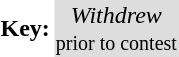<table>
<tr>
<td><strong>Key:</strong></td>
<td align="center" bgcolor=DDDDDD><em>Withdrew</em><br><small>prior to contest</small></td>
</tr>
</table>
